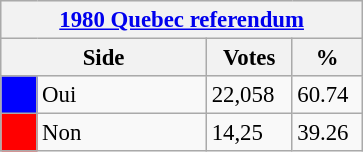<table class="wikitable" style="font-size: 95%; clear:both">
<tr style="background-color:#E9E9E9">
<th colspan=4><a href='#'>1980 Quebec referendum</a></th>
</tr>
<tr style="background-color:#E9E9E9">
<th colspan=2 style="width: 130px">Side</th>
<th style="width: 50px">Votes</th>
<th style="width: 40px">%</th>
</tr>
<tr>
<td bgcolor="blue"></td>
<td>Oui</td>
<td>22,058</td>
<td>60.74</td>
</tr>
<tr>
<td bgcolor="red"></td>
<td>Non</td>
<td>14,25</td>
<td>39.26</td>
</tr>
</table>
